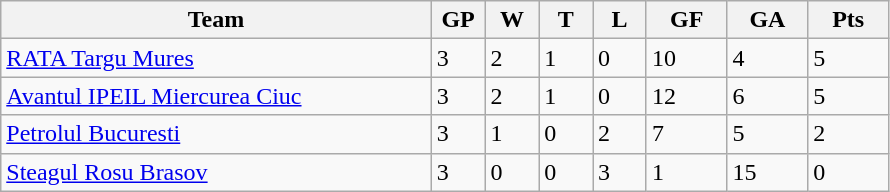<table class="wikitable">
<tr>
<th width="40%">Team</th>
<th width="5%">GP</th>
<th width="5%">W</th>
<th width="5%">T</th>
<th width="5%">L</th>
<th width="7.5%">GF</th>
<th width="7.5%">GA</th>
<th width="7.5%">Pts</th>
</tr>
<tr>
<td><a href='#'>RATA Targu Mures</a></td>
<td>3</td>
<td>2</td>
<td>1</td>
<td>0</td>
<td>10</td>
<td>4</td>
<td>5</td>
</tr>
<tr>
<td><a href='#'>Avantul IPEIL Miercurea Ciuc</a></td>
<td>3</td>
<td>2</td>
<td>1</td>
<td>0</td>
<td>12</td>
<td>6</td>
<td>5</td>
</tr>
<tr>
<td><a href='#'>Petrolul Bucuresti</a></td>
<td>3</td>
<td>1</td>
<td>0</td>
<td>2</td>
<td>7</td>
<td>5</td>
<td>2</td>
</tr>
<tr>
<td><a href='#'>Steagul Rosu Brasov</a></td>
<td>3</td>
<td>0</td>
<td>0</td>
<td>3</td>
<td>1</td>
<td>15</td>
<td>0</td>
</tr>
</table>
